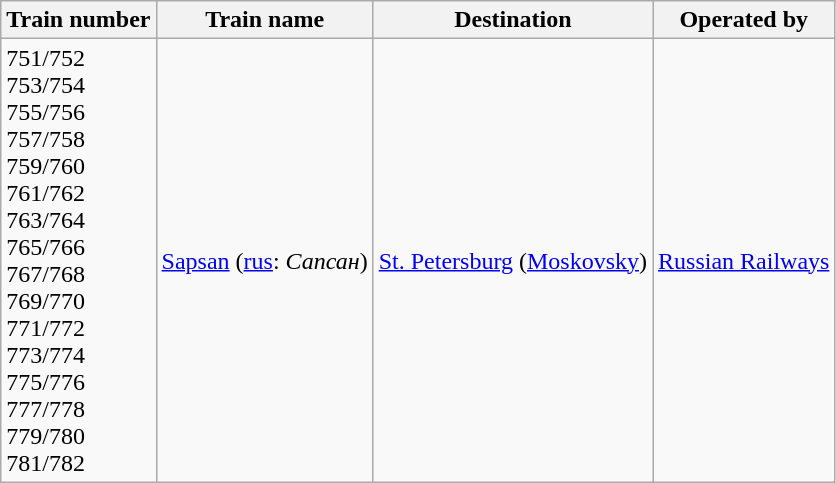<table class="wikitable">
<tr>
<th>Train number</th>
<th>Train name</th>
<th>Destination</th>
<th>Operated by</th>
</tr>
<tr>
<td>751/752<br>753/754<br>755/756<br>757/758<br>759/760<br>761/762<br>763/764<br>765/766<br>767/768<br>769/770<br>771/772<br>773/774<br>775/776<br>777/778<br>779/780<br>781/782</td>
<td><a href='#'>Sapsan</a> (<a href='#'>rus</a>: <em>Сапсан</em>)</td>
<td> <a href='#'>St. Petersburg</a> (<a href='#'>Moskovsky</a>)</td>
<td> <a href='#'>Russian Railways</a></td>
</tr>
</table>
